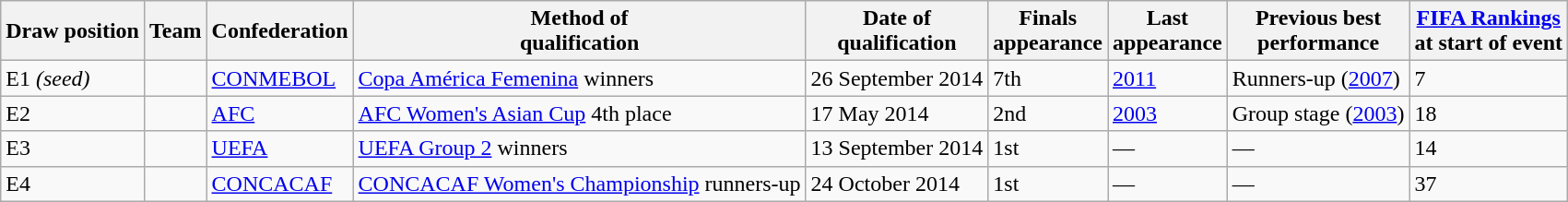<table class="wikitable sortable">
<tr>
<th>Draw position</th>
<th>Team</th>
<th>Confederation</th>
<th>Method of<br>qualification</th>
<th>Date of<br>qualification</th>
<th>Finals<br>appearance</th>
<th>Last<br>appearance</th>
<th>Previous best<br>performance</th>
<th><a href='#'>FIFA Rankings</a><br>at start of event</th>
</tr>
<tr>
<td>E1 <em>(seed)</em></td>
<td style=white-space:nowrap></td>
<td><a href='#'>CONMEBOL</a></td>
<td><a href='#'>Copa América Femenina</a> winners</td>
<td>26 September 2014</td>
<td data-sort-value="7">7th</td>
<td><a href='#'>2011</a></td>
<td data-sort-value="6.1">Runners-up (<a href='#'>2007</a>)</td>
<td>7</td>
</tr>
<tr>
<td>E2</td>
<td style=white-space:nowrap></td>
<td><a href='#'>AFC</a></td>
<td><a href='#'>AFC Women's Asian Cup</a> 4th place</td>
<td>17 May 2014</td>
<td data-sort-value="2">2nd</td>
<td><a href='#'>2003</a></td>
<td data-sort-value="1.1">Group stage (<a href='#'>2003</a>)</td>
<td>18</td>
</tr>
<tr>
<td>E3</td>
<td style=white-space:nowrap></td>
<td><a href='#'>UEFA</a></td>
<td><a href='#'>UEFA Group 2</a> winners</td>
<td>13 September 2014</td>
<td data-sort-value="1">1st</td>
<td data-sort-value="2015">—</td>
<td data-sort-value="0.0">—</td>
<td>14</td>
</tr>
<tr>
<td>E4</td>
<td style=white-space:nowrap></td>
<td><a href='#'>CONCACAF</a></td>
<td><a href='#'>CONCACAF Women's Championship</a> runners-up</td>
<td>24 October 2014</td>
<td data-sort-value="1">1st</td>
<td data-sort-value="2015">—</td>
<td data-sort-value="0.0">—</td>
<td>37</td>
</tr>
</table>
